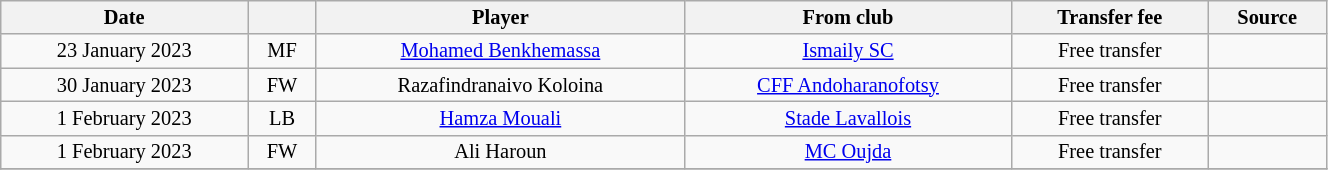<table class="wikitable sortable" style="width:70%; text-align:center; font-size:85%; text-align:centre;">
<tr>
<th>Date</th>
<th></th>
<th>Player</th>
<th>From club</th>
<th>Transfer fee</th>
<th>Source</th>
</tr>
<tr>
<td>23 January 2023</td>
<td>MF</td>
<td> <a href='#'>Mohamed Benkhemassa</a></td>
<td> <a href='#'>Ismaily SC</a></td>
<td>Free transfer</td>
<td></td>
</tr>
<tr>
<td>30 January 2023</td>
<td>FW</td>
<td> Razafindranaivo Koloina</td>
<td> <a href='#'>CFF Andoharanofotsy</a></td>
<td>Free transfer</td>
<td></td>
</tr>
<tr>
<td>1 February 2023</td>
<td>LB</td>
<td> <a href='#'>Hamza Mouali</a></td>
<td> <a href='#'>Stade Lavallois</a></td>
<td>Free transfer</td>
<td></td>
</tr>
<tr>
<td>1 February 2023</td>
<td>FW</td>
<td> Ali Haroun</td>
<td> <a href='#'>MC Oujda</a></td>
<td>Free transfer</td>
<td></td>
</tr>
<tr>
</tr>
</table>
